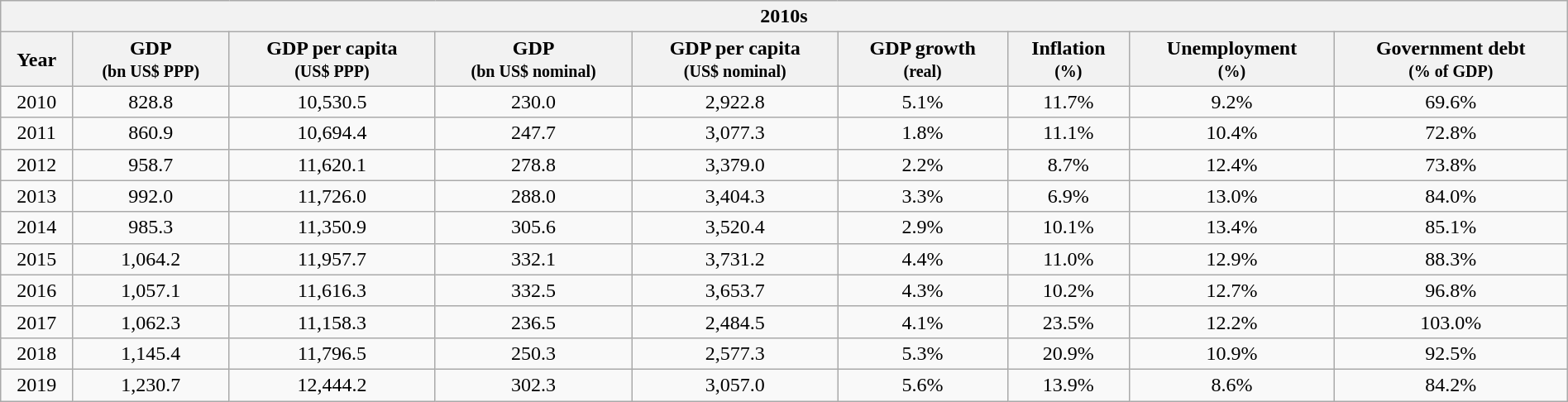<table class="wikitable mw-collapsible mw-collapsed" style="text-align:center; width:100%;">
<tr>
<th colspan=9 style="background:#f2f2f2;"><strong>2010s</strong></th>
</tr>
<tr>
<th>Year</th>
<th>GDP<br><small>(bn US$ PPP)</small></th>
<th>GDP per capita<br><small>(US$ PPP)</small></th>
<th>GDP<br><small>(bn US$ nominal)</small></th>
<th>GDP per capita<br><small>(US$ nominal)</small></th>
<th>GDP growth<br><small>(real)</small></th>
<th>Inflation<br><small>(%)</small></th>
<th>Unemployment<br><small>(%)</small></th>
<th>Government debt<br><small>(% of GDP)</small></th>
</tr>
<tr>
<td>2010</td>
<td>828.8</td>
<td>10,530.5</td>
<td>230.0</td>
<td>2,922.8</td>
<td>5.1%</td>
<td>11.7%</td>
<td>9.2%</td>
<td>69.6%</td>
</tr>
<tr>
<td>2011</td>
<td>860.9</td>
<td>10,694.4</td>
<td>247.7</td>
<td>3,077.3</td>
<td>1.8%</td>
<td>11.1%</td>
<td>10.4%</td>
<td>72.8%</td>
</tr>
<tr>
<td>2012</td>
<td>958.7</td>
<td>11,620.1</td>
<td>278.8</td>
<td>3,379.0</td>
<td>2.2%</td>
<td>8.7%</td>
<td>12.4%</td>
<td>73.8%</td>
</tr>
<tr>
<td>2013</td>
<td>992.0</td>
<td>11,726.0</td>
<td>288.0</td>
<td>3,404.3</td>
<td>3.3%</td>
<td>6.9%</td>
<td>13.0%</td>
<td>84.0%</td>
</tr>
<tr>
<td>2014</td>
<td>985.3</td>
<td>11,350.9</td>
<td>305.6</td>
<td>3,520.4</td>
<td>2.9%</td>
<td>10.1%</td>
<td>13.4%</td>
<td>85.1%</td>
</tr>
<tr>
<td>2015</td>
<td>1,064.2</td>
<td>11,957.7</td>
<td>332.1</td>
<td>3,731.2</td>
<td>4.4%</td>
<td>11.0%</td>
<td>12.9%</td>
<td>88.3%</td>
</tr>
<tr>
<td>2016</td>
<td>1,057.1</td>
<td>11,616.3</td>
<td>332.5</td>
<td>3,653.7</td>
<td>4.3%</td>
<td>10.2%</td>
<td>12.7%</td>
<td>96.8%</td>
</tr>
<tr>
<td>2017</td>
<td>1,062.3</td>
<td>11,158.3</td>
<td>236.5</td>
<td>2,484.5</td>
<td>4.1%</td>
<td>23.5%</td>
<td>12.2%</td>
<td>103.0%</td>
</tr>
<tr>
<td>2018</td>
<td>1,145.4</td>
<td>11,796.5</td>
<td>250.3</td>
<td>2,577.3</td>
<td>5.3%</td>
<td>20.9%</td>
<td>10.9%</td>
<td>92.5%</td>
</tr>
<tr>
<td>2019</td>
<td>1,230.7</td>
<td>12,444.2</td>
<td>302.3</td>
<td>3,057.0</td>
<td>5.6%</td>
<td>13.9%</td>
<td>8.6%</td>
<td>84.2%</td>
</tr>
</table>
